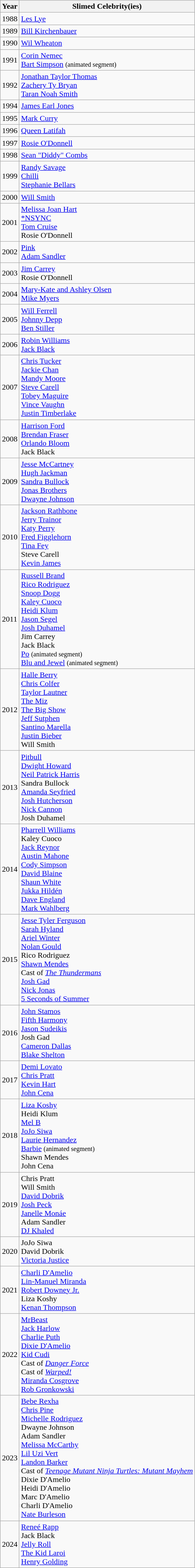<table class="wikitable">
<tr>
<th>Year</th>
<th>Slimed Celebrity(ies)</th>
</tr>
<tr>
<td>1988</td>
<td><a href='#'>Les Lye</a></td>
</tr>
<tr>
<td>1989</td>
<td><a href='#'>Bill Kirchenbauer</a></td>
</tr>
<tr>
<td>1990</td>
<td><a href='#'>Wil Wheaton</a></td>
</tr>
<tr>
<td>1991</td>
<td><a href='#'>Corin Nemec</a><br><a href='#'>Bart Simpson</a> <small>(animated segment)</small></td>
</tr>
<tr>
<td>1992</td>
<td><a href='#'>Jonathan Taylor Thomas</a><br><a href='#'>Zachery Ty Bryan</a><br><a href='#'>Taran Noah Smith</a></td>
</tr>
<tr>
<td>1994</td>
<td><a href='#'>James Earl Jones</a></td>
</tr>
<tr>
<td>1995</td>
<td><a href='#'>Mark Curry</a></td>
</tr>
<tr>
<td>1996</td>
<td><a href='#'>Queen Latifah</a></td>
</tr>
<tr>
<td>1997</td>
<td><a href='#'>Rosie O'Donnell</a></td>
</tr>
<tr>
<td>1998</td>
<td><a href='#'>Sean "Diddy" Combs</a></td>
</tr>
<tr>
<td>1999</td>
<td><a href='#'>Randy Savage</a><br><a href='#'>Chilli</a><br><a href='#'>Stephanie Bellars</a></td>
</tr>
<tr>
<td>2000</td>
<td><a href='#'>Will Smith</a></td>
</tr>
<tr>
<td>2001</td>
<td><a href='#'>Melissa Joan Hart</a><br><a href='#'>*NSYNC</a><br><a href='#'>Tom Cruise</a><br>Rosie O'Donnell</td>
</tr>
<tr>
<td>2002</td>
<td><a href='#'>Pink</a><br><a href='#'>Adam Sandler</a></td>
</tr>
<tr>
<td>2003</td>
<td><a href='#'>Jim Carrey</a><br>Rosie O'Donnell</td>
</tr>
<tr>
<td>2004</td>
<td><a href='#'>Mary-Kate and Ashley Olsen</a><br><a href='#'>Mike Myers</a></td>
</tr>
<tr>
<td>2005</td>
<td><a href='#'>Will Ferrell</a><br><a href='#'>Johnny Depp</a><br><a href='#'>Ben Stiller</a></td>
</tr>
<tr>
<td>2006</td>
<td><a href='#'>Robin Williams</a><br><a href='#'>Jack Black</a></td>
</tr>
<tr>
<td>2007</td>
<td><a href='#'>Chris Tucker</a><br><a href='#'>Jackie Chan</a><br><a href='#'>Mandy Moore</a><br><a href='#'>Steve Carell</a><br><a href='#'>Tobey Maguire</a><br><a href='#'>Vince Vaughn</a><br><a href='#'>Justin Timberlake</a></td>
</tr>
<tr>
<td>2008</td>
<td><a href='#'>Harrison Ford</a><br><a href='#'>Brendan Fraser</a><br><a href='#'>Orlando Bloom</a><br>Jack Black</td>
</tr>
<tr>
<td>2009</td>
<td><a href='#'>Jesse McCartney</a><br><a href='#'>Hugh Jackman</a><br><a href='#'>Sandra Bullock</a><br><a href='#'>Jonas Brothers</a><br><a href='#'>Dwayne Johnson</a></td>
</tr>
<tr>
<td>2010</td>
<td><a href='#'>Jackson Rathbone</a><br><a href='#'>Jerry Trainor</a><br><a href='#'>Katy Perry</a><br><a href='#'>Fred Figglehorn</a><br><a href='#'>Tina Fey</a><br>Steve Carell<br><a href='#'>Kevin James</a></td>
</tr>
<tr>
<td>2011</td>
<td><a href='#'>Russell Brand</a><br><a href='#'>Rico Rodriguez</a><br><a href='#'>Snoop Dogg</a><br><a href='#'>Kaley Cuoco</a><br><a href='#'>Heidi Klum</a><br><a href='#'>Jason Segel</a><br><a href='#'>Josh Duhamel</a><br>Jim Carrey<br>Jack Black<br><a href='#'>Po</a> <small>(animated segment)</small><br><a href='#'>Blu and Jewel</a> <small>(animated segment)</small></td>
</tr>
<tr>
<td>2012</td>
<td><a href='#'>Halle Berry</a><br><a href='#'>Chris Colfer</a><br><a href='#'>Taylor Lautner</a><br><a href='#'>The Miz</a><br><a href='#'>The Big Show</a><br><a href='#'>Jeff Sutphen</a><br><a href='#'>Santino Marella</a><br><a href='#'>Justin Bieber</a><br>Will Smith</td>
</tr>
<tr>
<td>2013</td>
<td><a href='#'>Pitbull</a><br><a href='#'>Dwight Howard</a><br><a href='#'>Neil Patrick Harris</a><br>Sandra Bullock<br><a href='#'>Amanda Seyfried</a><br><a href='#'>Josh Hutcherson</a><br><a href='#'>Nick Cannon</a><br>Josh Duhamel</td>
</tr>
<tr>
<td>2014</td>
<td><a href='#'>Pharrell Williams</a><br>Kaley Cuoco<br><a href='#'>Jack Reynor</a><br><a href='#'>Austin Mahone</a><br><a href='#'>Cody Simpson</a><br><a href='#'>David Blaine</a><br><a href='#'>Shaun White</a><br><a href='#'>Jukka Hildén</a><br><a href='#'>Dave England</a><br><a href='#'>Mark Wahlberg</a></td>
</tr>
<tr>
<td>2015</td>
<td><a href='#'>Jesse Tyler Ferguson</a><br><a href='#'>Sarah Hyland</a><br><a href='#'>Ariel Winter</a><br><a href='#'>Nolan Gould</a><br>Rico Rodriguez<br><a href='#'>Shawn Mendes</a><br>Cast of <em><a href='#'>The Thundermans</a></em><br><a href='#'>Josh Gad</a><br><a href='#'>Nick Jonas</a><br><a href='#'>5 Seconds of Summer</a></td>
</tr>
<tr>
<td>2016</td>
<td><a href='#'>John Stamos</a><br><a href='#'>Fifth Harmony</a><br><a href='#'>Jason Sudeikis</a><br>Josh Gad<br><a href='#'>Cameron Dallas</a><br><a href='#'>Blake Shelton</a></td>
</tr>
<tr>
<td>2017</td>
<td><a href='#'>Demi Lovato</a><br><a href='#'>Chris Pratt</a><br><a href='#'>Kevin Hart</a><br><a href='#'>John Cena</a></td>
</tr>
<tr>
<td>2018</td>
<td><a href='#'>Liza Koshy</a><br>Heidi Klum<br><a href='#'>Mel B</a><br><a href='#'>JoJo Siwa</a><br><a href='#'>Laurie Hernandez</a><br><a href='#'>Barbie</a> <small>(animated segment)</small><br>Shawn Mendes<br>John Cena</td>
</tr>
<tr>
<td>2019</td>
<td>Chris Pratt<br>Will Smith<br><a href='#'>David Dobrik</a><br><a href='#'>Josh Peck</a><br><a href='#'>Janelle Monáe</a><br>Adam Sandler<br><a href='#'>DJ Khaled</a></td>
</tr>
<tr>
<td>2020</td>
<td>JoJo Siwa<br>David Dobrik<br><a href='#'>Victoria Justice</a></td>
</tr>
<tr>
<td>2021</td>
<td><a href='#'>Charli D'Amelio</a><br><a href='#'>Lin-Manuel Miranda</a><br><a href='#'>Robert Downey Jr.</a><br>Liza Koshy<br><a href='#'>Kenan Thompson</a></td>
</tr>
<tr>
<td>2022</td>
<td><a href='#'>MrBeast</a><br><a href='#'>Jack Harlow</a><br><a href='#'>Charlie Puth</a><br><a href='#'>Dixie D'Amelio</a><br><a href='#'>Kid Cudi</a><br>Cast of <em><a href='#'>Danger Force</a></em><br>Cast of <em><a href='#'>Warped!</a></em><br><a href='#'>Miranda Cosgrove</a><br><a href='#'>Rob Gronkowski</a></td>
</tr>
<tr>
<td>2023</td>
<td><a href='#'>Bebe Rexha</a><br><a href='#'>Chris Pine</a><br><a href='#'>Michelle Rodriguez</a><br>Dwayne Johnson<br>Adam Sandler<br><a href='#'>Melissa McCarthy</a><br><a href='#'>Lil Uzi Vert</a><br><a href='#'>Landon Barker</a><br>Cast of <em><a href='#'>Teenage Mutant Ninja Turtles: Mutant Mayhem</a></em><br>Dixie D'Amelio<br>Heidi D'Amelio<br>Marc D'Amelio<br>Charli D'Amelio<br><a href='#'>Nate Burleson</a></td>
</tr>
<tr>
<td>2024</td>
<td><a href='#'>Reneé Rapp</a><br>Jack Black<br><a href='#'>Jelly Roll</a><br><a href='#'>The Kid Laroi</a><br><a href='#'>Henry Golding</a></td>
</tr>
</table>
